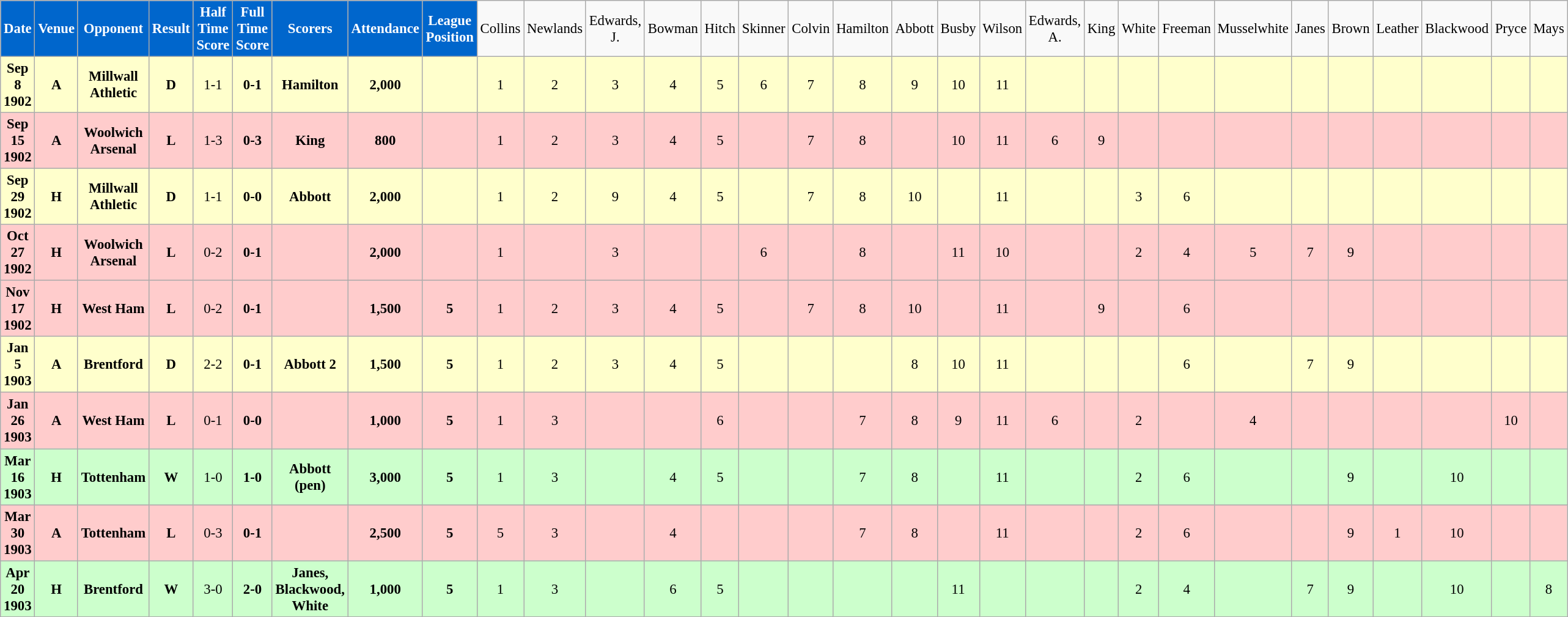<table class="wikitable sortable" style="font-size:95%; text-align:center">
<tr>
<td style="background:#0066CC; color:#FFFFFF; text-align:center;"><strong>Date</strong></td>
<td style="background:#0066CC; color:#FFFFFF; text-align:center;"><strong>Venue</strong></td>
<td style="background:#0066CC; color:#FFFFFF; text-align:center;"><strong>Opponent</strong></td>
<td style="background:#0066CC; color:#FFFFFF; text-align:center;"><strong>Result</strong></td>
<td style="background:#0066CC; color:#FFFFFF; text-align:center;"><strong>Half Time Score</strong></td>
<td style="background:#0066CC; color:#FFFFFF; text-align:center;"><strong>Full Time Score</strong></td>
<td style="background:#0066CC; color:#FFFFFF; text-align:center;"><strong>Scorers</strong></td>
<td style="background:#0066CC; color:#FFFFFF; text-align:center;"><strong>Attendance</strong></td>
<td style="background:#0066CC; color:#FFFFFF; text-align:center;"><strong>League Position</strong></td>
<td>Collins</td>
<td>Newlands</td>
<td>Edwards, J.</td>
<td>Bowman</td>
<td>Hitch</td>
<td>Skinner</td>
<td>Colvin</td>
<td>Hamilton</td>
<td>Abbott</td>
<td>Busby</td>
<td>Wilson</td>
<td>Edwards, A.</td>
<td>King</td>
<td>White</td>
<td>Freeman</td>
<td>Musselwhite</td>
<td>Janes</td>
<td>Brown</td>
<td>Leather</td>
<td>Blackwood</td>
<td>Pryce</td>
<td>Mays</td>
</tr>
<tr bgcolor="#FFFFCC">
<td><strong>Sep 8 1902</strong></td>
<td><strong>A</strong></td>
<td><strong>Millwall Athletic</strong></td>
<td><strong>D</strong></td>
<td>1-1</td>
<td><strong>0-1</strong></td>
<td><strong>Hamilton</strong></td>
<td><strong>2,000</strong></td>
<td></td>
<td>1</td>
<td>2</td>
<td>3</td>
<td>4</td>
<td>5</td>
<td>6</td>
<td>7</td>
<td>8</td>
<td>9</td>
<td>10</td>
<td>11</td>
<td></td>
<td></td>
<td></td>
<td></td>
<td></td>
<td></td>
<td></td>
<td></td>
<td></td>
<td></td>
<td></td>
</tr>
<tr bgcolor="#FFCCCC">
<td><strong>Sep 15 1902</strong></td>
<td><strong>A</strong></td>
<td><strong>Woolwich Arsenal</strong></td>
<td><strong>L</strong></td>
<td>1-3</td>
<td><strong>0-3</strong></td>
<td><strong>King</strong></td>
<td><strong>800</strong></td>
<td></td>
<td>1</td>
<td>2</td>
<td>3</td>
<td>4</td>
<td>5</td>
<td></td>
<td>7</td>
<td>8</td>
<td></td>
<td>10</td>
<td>11</td>
<td>6</td>
<td>9</td>
<td></td>
<td></td>
<td></td>
<td></td>
<td></td>
<td></td>
<td></td>
<td></td>
<td></td>
</tr>
<tr bgcolor="#FFFFCC">
<td><strong>Sep 29 1902</strong></td>
<td><strong>H</strong></td>
<td><strong>Millwall Athletic</strong></td>
<td><strong>D</strong></td>
<td>1-1</td>
<td><strong>0-0</strong></td>
<td><strong>Abbott</strong></td>
<td><strong>2,000</strong></td>
<td></td>
<td>1</td>
<td>2</td>
<td>9</td>
<td>4</td>
<td>5</td>
<td></td>
<td>7</td>
<td>8</td>
<td>10</td>
<td></td>
<td>11</td>
<td></td>
<td></td>
<td>3</td>
<td>6</td>
<td></td>
<td></td>
<td></td>
<td></td>
<td></td>
<td></td>
<td></td>
</tr>
<tr bgcolor="#FFCCCC">
<td><strong>Oct 27 1902</strong></td>
<td><strong>H</strong></td>
<td><strong>Woolwich Arsenal</strong></td>
<td><strong>L</strong></td>
<td>0-2</td>
<td><strong>0-1</strong></td>
<td></td>
<td><strong>2,000</strong></td>
<td></td>
<td>1</td>
<td></td>
<td>3</td>
<td></td>
<td></td>
<td>6</td>
<td></td>
<td>8</td>
<td></td>
<td>11</td>
<td>10</td>
<td></td>
<td></td>
<td>2</td>
<td>4</td>
<td>5</td>
<td>7</td>
<td>9</td>
<td></td>
<td></td>
<td></td>
<td></td>
</tr>
<tr bgcolor="#FFCCCC">
<td><strong>Nov 17 1902</strong></td>
<td><strong>H</strong></td>
<td><strong>West Ham</strong></td>
<td><strong>L</strong></td>
<td>0-2</td>
<td><strong>0-1</strong></td>
<td></td>
<td><strong>1,500</strong></td>
<td><strong>5</strong></td>
<td>1</td>
<td>2</td>
<td>3</td>
<td>4</td>
<td>5</td>
<td></td>
<td>7</td>
<td>8</td>
<td>10</td>
<td></td>
<td>11</td>
<td></td>
<td>9</td>
<td></td>
<td>6</td>
<td></td>
<td></td>
<td></td>
<td></td>
<td></td>
<td></td>
<td></td>
</tr>
<tr bgcolor="#FFFFCC">
<td><strong>Jan 5 1903</strong></td>
<td><strong>A</strong></td>
<td><strong>Brentford</strong></td>
<td><strong>D</strong></td>
<td>2-2</td>
<td><strong>0-1</strong></td>
<td><strong>Abbott 2</strong></td>
<td><strong>1,500</strong></td>
<td><strong>5</strong></td>
<td>1</td>
<td>2</td>
<td>3</td>
<td>4</td>
<td>5</td>
<td></td>
<td></td>
<td></td>
<td>8</td>
<td>10</td>
<td>11</td>
<td></td>
<td></td>
<td></td>
<td>6</td>
<td></td>
<td>7</td>
<td>9</td>
<td></td>
<td></td>
<td></td>
<td></td>
</tr>
<tr bgcolor="#FFCCCC">
<td><strong>Jan 26 1903</strong></td>
<td><strong>A</strong></td>
<td><strong>West Ham</strong></td>
<td><strong>L</strong></td>
<td>0-1</td>
<td><strong>0-0</strong></td>
<td></td>
<td><strong>1,000</strong></td>
<td><strong>5</strong></td>
<td>1</td>
<td>3</td>
<td></td>
<td></td>
<td>6</td>
<td></td>
<td></td>
<td>7</td>
<td>8</td>
<td>9</td>
<td>11</td>
<td>6</td>
<td></td>
<td>2</td>
<td></td>
<td>4</td>
<td></td>
<td></td>
<td></td>
<td></td>
<td>10</td>
<td></td>
</tr>
<tr bgcolor="#CCFFCC">
<td><strong>Mar 16 1903</strong></td>
<td><strong>H</strong></td>
<td><strong>Tottenham</strong></td>
<td><strong>W</strong></td>
<td>1-0</td>
<td><strong>1-0</strong></td>
<td><strong>Abbott (pen)</strong></td>
<td><strong>3,000</strong></td>
<td><strong>5</strong></td>
<td>1</td>
<td>3</td>
<td></td>
<td>4</td>
<td>5</td>
<td></td>
<td></td>
<td>7</td>
<td>8</td>
<td></td>
<td>11</td>
<td></td>
<td></td>
<td>2</td>
<td>6</td>
<td></td>
<td></td>
<td>9</td>
<td></td>
<td>10</td>
<td></td>
<td></td>
</tr>
<tr bgcolor="#FFCCCC">
<td><strong>Mar 30 1903</strong></td>
<td><strong>A</strong></td>
<td><strong>Tottenham</strong></td>
<td><strong>L</strong></td>
<td>0-3</td>
<td><strong>0-1</strong></td>
<td></td>
<td><strong>2,500</strong></td>
<td><strong>5</strong></td>
<td>5</td>
<td>3</td>
<td></td>
<td>4</td>
<td></td>
<td></td>
<td></td>
<td>7</td>
<td>8</td>
<td></td>
<td>11</td>
<td></td>
<td></td>
<td>2</td>
<td>6</td>
<td></td>
<td></td>
<td>9</td>
<td>1</td>
<td>10</td>
<td></td>
<td></td>
</tr>
<tr bgcolor="#CCFFCC">
<td><strong>Apr 20 1903</strong></td>
<td><strong>H</strong></td>
<td><strong>Brentford</strong></td>
<td><strong>W</strong></td>
<td>3-0</td>
<td><strong>2-0</strong></td>
<td><strong>Janes, Blackwood, White</strong></td>
<td><strong>1,000</strong></td>
<td><strong>5</strong></td>
<td>1</td>
<td>3</td>
<td></td>
<td>6</td>
<td>5</td>
<td></td>
<td></td>
<td></td>
<td></td>
<td>11</td>
<td></td>
<td></td>
<td></td>
<td>2</td>
<td>4</td>
<td></td>
<td>7</td>
<td>9</td>
<td></td>
<td>10</td>
<td></td>
<td>8</td>
</tr>
</table>
